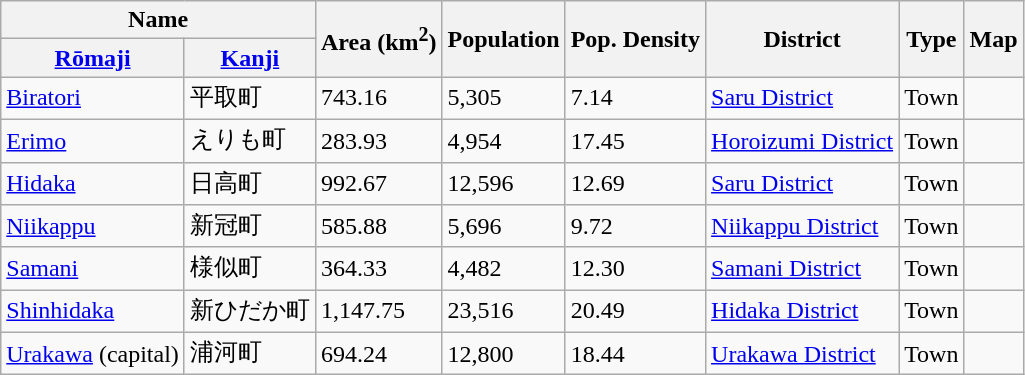<table class="wikitable sortable">
<tr>
<th colspan="2">Name</th>
<th rowspan="2">Area (km<sup>2</sup>)</th>
<th rowspan="2">Population</th>
<th rowspan="2">Pop. Density</th>
<th rowspan="2">District</th>
<th rowspan="2">Type</th>
<th rowspan="2">Map</th>
</tr>
<tr>
<th><a href='#'>Rōmaji</a></th>
<th><a href='#'>Kanji</a></th>
</tr>
<tr>
<td> <a href='#'>Biratori</a></td>
<td>平取町</td>
<td>743.16</td>
<td>5,305</td>
<td>7.14</td>
<td><a href='#'>Saru District</a></td>
<td>Town</td>
<td></td>
</tr>
<tr>
<td> <a href='#'>Erimo</a></td>
<td>えりも町</td>
<td>283.93</td>
<td>4,954</td>
<td>17.45</td>
<td><a href='#'>Horoizumi District</a></td>
<td>Town</td>
<td></td>
</tr>
<tr>
<td> <a href='#'>Hidaka</a></td>
<td>日高町</td>
<td>992.67</td>
<td>12,596</td>
<td>12.69</td>
<td><a href='#'>Saru District</a></td>
<td>Town</td>
<td></td>
</tr>
<tr>
<td> <a href='#'>Niikappu</a></td>
<td>新冠町</td>
<td>585.88</td>
<td>5,696</td>
<td>9.72</td>
<td><a href='#'>Niikappu District</a></td>
<td>Town</td>
<td></td>
</tr>
<tr>
<td> <a href='#'>Samani</a></td>
<td>様似町</td>
<td>364.33</td>
<td>4,482</td>
<td>12.30</td>
<td><a href='#'>Samani District</a></td>
<td>Town</td>
<td></td>
</tr>
<tr>
<td> <a href='#'>Shinhidaka</a></td>
<td>新ひだか町</td>
<td>1,147.75</td>
<td>23,516</td>
<td>20.49</td>
<td><a href='#'>Hidaka District</a></td>
<td>Town</td>
<td></td>
</tr>
<tr>
<td> <a href='#'>Urakawa</a> (capital)</td>
<td>浦河町</td>
<td>694.24</td>
<td>12,800</td>
<td>18.44</td>
<td><a href='#'>Urakawa District</a></td>
<td>Town</td>
<td></td>
</tr>
</table>
